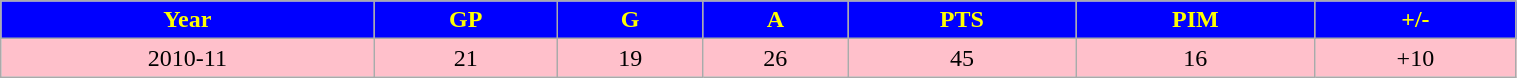<table class="wikitable" width="80%">
<tr align="center"  style="background:blue;color:yellow;">
<td><strong>Year</strong></td>
<td><strong>GP</strong></td>
<td><strong>G</strong></td>
<td><strong>A</strong></td>
<td><strong>PTS</strong></td>
<td><strong>PIM</strong></td>
<td><strong>+/-</strong></td>
</tr>
<tr align="center" bgcolor="pink">
<td>2010-11</td>
<td>21</td>
<td>19</td>
<td>26</td>
<td>45</td>
<td>16</td>
<td>+10</td>
</tr>
</table>
